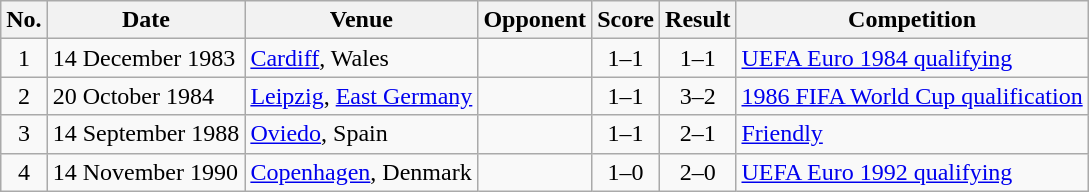<table class="wikitable sortable">
<tr>
<th scope="col">No.</th>
<th scope="col">Date</th>
<th scope="col">Venue</th>
<th scope="col">Opponent</th>
<th scope="col">Score</th>
<th scope="col">Result</th>
<th scope="col">Competition</th>
</tr>
<tr>
<td align="center">1</td>
<td>14 December 1983</td>
<td><a href='#'>Cardiff</a>, Wales</td>
<td></td>
<td align="center">1–1</td>
<td align="center">1–1</td>
<td><a href='#'>UEFA Euro 1984 qualifying</a></td>
</tr>
<tr>
<td align="center">2</td>
<td>20 October 1984</td>
<td><a href='#'>Leipzig</a>, <a href='#'>East Germany</a></td>
<td></td>
<td align="center">1–1</td>
<td align="center">3–2</td>
<td><a href='#'>1986 FIFA World Cup qualification</a></td>
</tr>
<tr>
<td align="center">3</td>
<td>14 September 1988</td>
<td><a href='#'>Oviedo</a>, Spain</td>
<td></td>
<td align="center">1–1</td>
<td align="center">2–1</td>
<td><a href='#'>Friendly</a></td>
</tr>
<tr>
<td align="center">4</td>
<td>14 November 1990</td>
<td><a href='#'>Copenhagen</a>, Denmark</td>
<td></td>
<td align="center">1–0</td>
<td align="center">2–0</td>
<td><a href='#'>UEFA Euro 1992 qualifying</a></td>
</tr>
</table>
